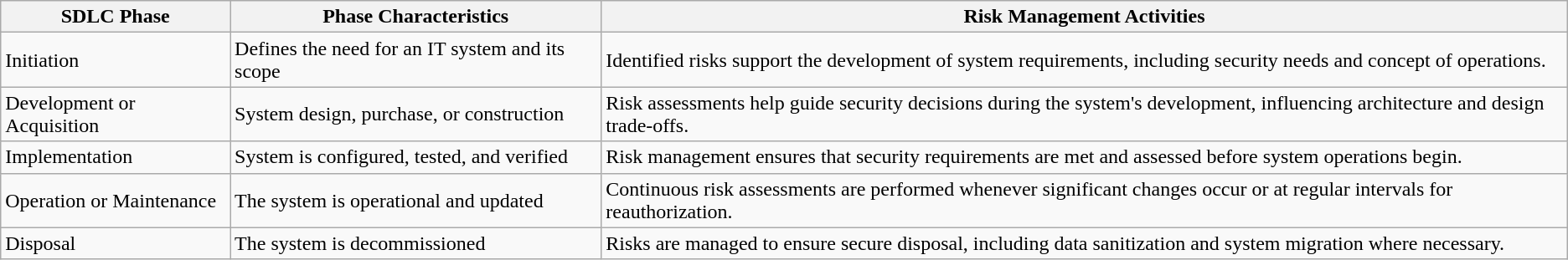<table class="wikitable">
<tr>
<th>SDLC Phase</th>
<th>Phase Characteristics</th>
<th>Risk Management Activities</th>
</tr>
<tr>
<td>Initiation</td>
<td>Defines the need for an IT system and its scope</td>
<td>Identified risks support the development of system requirements, including security needs and concept of operations.</td>
</tr>
<tr>
<td>Development or Acquisition</td>
<td>System design, purchase, or construction</td>
<td>Risk assessments help guide security decisions during the system's development, influencing architecture and design trade-offs.</td>
</tr>
<tr>
<td>Implementation</td>
<td>System is configured, tested, and verified</td>
<td>Risk management ensures that security requirements are met and assessed before system operations begin.</td>
</tr>
<tr>
<td>Operation or Maintenance</td>
<td>The system is operational and updated</td>
<td>Continuous risk assessments are performed whenever significant changes occur or at regular intervals for reauthorization.</td>
</tr>
<tr>
<td>Disposal</td>
<td>The system is decommissioned</td>
<td>Risks are managed to ensure secure disposal, including data sanitization and system migration where necessary.</td>
</tr>
</table>
